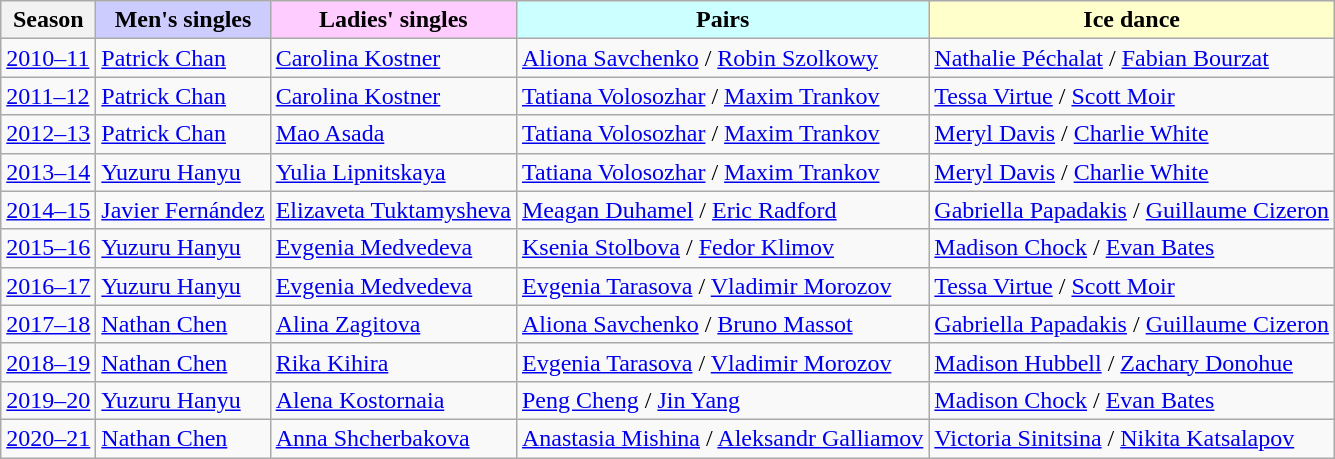<table class="wikitable sortable">
<tr>
<th>Season</th>
<th style="background-color: #ccf;">Men's singles</th>
<th style="background-color: #fcf;">Ladies' singles</th>
<th style="background-color: #cff;">Pairs</th>
<th style="background-color: #ffc;">Ice dance</th>
</tr>
<tr>
<td><a href='#'>2010–11</a></td>
<td> <a href='#'>Patrick Chan</a></td>
<td> <a href='#'>Carolina Kostner</a></td>
<td> <a href='#'>Aliona Savchenko</a> / <a href='#'>Robin Szolkowy</a></td>
<td> <a href='#'>Nathalie Péchalat</a> / <a href='#'>Fabian Bourzat</a></td>
</tr>
<tr>
<td><a href='#'>2011–12</a></td>
<td> <a href='#'>Patrick Chan</a></td>
<td> <a href='#'>Carolina Kostner</a></td>
<td> <a href='#'>Tatiana Volosozhar</a> / <a href='#'>Maxim Trankov</a></td>
<td> <a href='#'>Tessa Virtue</a> / <a href='#'>Scott Moir</a></td>
</tr>
<tr>
<td><a href='#'>2012–13</a></td>
<td> <a href='#'>Patrick Chan</a></td>
<td> <a href='#'>Mao Asada</a></td>
<td> <a href='#'>Tatiana Volosozhar</a> / <a href='#'>Maxim Trankov</a></td>
<td> <a href='#'>Meryl Davis</a> / <a href='#'>Charlie White</a></td>
</tr>
<tr>
<td><a href='#'>2013–14</a></td>
<td> <a href='#'>Yuzuru Hanyu</a></td>
<td> <a href='#'>Yulia Lipnitskaya</a></td>
<td> <a href='#'>Tatiana Volosozhar</a> / <a href='#'>Maxim Trankov</a></td>
<td> <a href='#'>Meryl Davis</a> / <a href='#'>Charlie White</a></td>
</tr>
<tr>
<td><a href='#'>2014–15</a></td>
<td> <a href='#'>Javier Fernández</a></td>
<td> <a href='#'>Elizaveta Tuktamysheva</a></td>
<td> <a href='#'>Meagan Duhamel</a> / <a href='#'>Eric Radford</a></td>
<td> <a href='#'>Gabriella Papadakis</a> / <a href='#'>Guillaume Cizeron</a></td>
</tr>
<tr>
<td><a href='#'>2015–16</a></td>
<td> <a href='#'>Yuzuru Hanyu</a></td>
<td> <a href='#'>Evgenia Medvedeva</a></td>
<td> <a href='#'>Ksenia Stolbova</a> / <a href='#'>Fedor Klimov</a></td>
<td> <a href='#'>Madison Chock</a> / <a href='#'>Evan Bates</a></td>
</tr>
<tr>
<td><a href='#'>2016–17</a></td>
<td> <a href='#'>Yuzuru Hanyu</a></td>
<td> <a href='#'>Evgenia Medvedeva</a></td>
<td> <a href='#'>Evgenia Tarasova</a> / <a href='#'>Vladimir Morozov</a></td>
<td> <a href='#'>Tessa Virtue</a> / <a href='#'>Scott Moir</a></td>
</tr>
<tr>
<td><a href='#'>2017–18</a></td>
<td> <a href='#'>Nathan Chen</a></td>
<td> <a href='#'>Alina Zagitova</a></td>
<td> <a href='#'>Aliona Savchenko</a> / <a href='#'>Bruno Massot</a></td>
<td> <a href='#'>Gabriella Papadakis</a> / <a href='#'>Guillaume Cizeron</a></td>
</tr>
<tr>
<td><a href='#'>2018–19</a></td>
<td> <a href='#'>Nathan Chen</a></td>
<td> <a href='#'>Rika Kihira</a></td>
<td> <a href='#'>Evgenia Tarasova</a> / <a href='#'>Vladimir Morozov</a></td>
<td> <a href='#'>Madison Hubbell</a> / <a href='#'>Zachary Donohue</a></td>
</tr>
<tr>
<td><a href='#'>2019–20</a></td>
<td> <a href='#'>Yuzuru Hanyu</a></td>
<td> <a href='#'>Alena Kostornaia</a></td>
<td> <a href='#'>Peng Cheng</a> / <a href='#'>Jin Yang</a></td>
<td> <a href='#'>Madison Chock</a> / <a href='#'>Evan Bates</a></td>
</tr>
<tr>
<td><a href='#'>2020–21</a></td>
<td> <a href='#'>Nathan Chen</a></td>
<td> <a href='#'>Anna Shcherbakova</a></td>
<td> <a href='#'>Anastasia Mishina</a> / <a href='#'>Aleksandr Galliamov</a></td>
<td> <a href='#'>Victoria Sinitsina</a> / <a href='#'>Nikita Katsalapov</a></td>
</tr>
</table>
